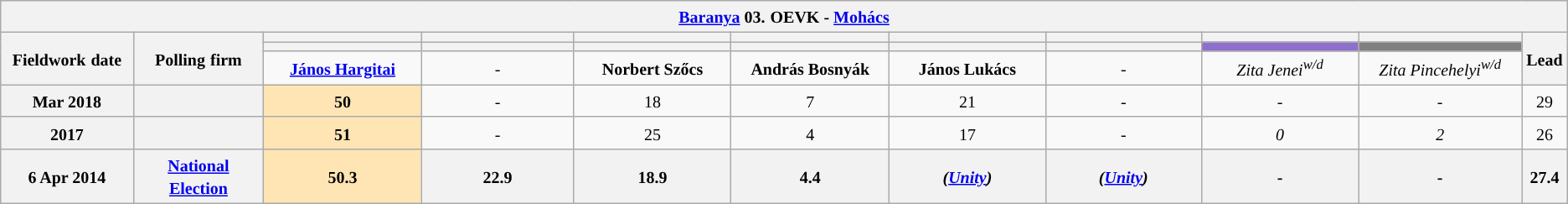<table class="wikitable mw-collapsible mw-collapsed" style="text-align:center">
<tr>
<th colspan="11" style="width: 980pt;"><small><a href='#'>Baranya</a> 03.</small> <small>OEVK - <a href='#'>Mohács</a></small></th>
</tr>
<tr>
<th rowspan="3" style="width: 80pt;"><small>Fieldwork</small> <small>date</small></th>
<th rowspan="3" style="width: 80pt;"><strong><small>Polling</small> <small>firm</small></strong></th>
<th style="width: 100pt;"><small></small></th>
<th style="width: 100pt;"><small> </small></th>
<th style="width: 100pt;"></th>
<th style="width: 100pt;"></th>
<th style="width: 100pt;"></th>
<th style="width: 100pt;"></th>
<th style="width: 100pt;"></th>
<th style="width: 100pt;"></th>
<th style="width: 20pt;" rowspan="3"><small>Lead</small></th>
</tr>
<tr>
<th style="color:inherit;background:"></th>
<th style="color:inherit;background:"></th>
<th style="color:inherit;background:"></th>
<th style="color:inherit;background:"></th>
<th style="color:inherit;background:"></th>
<th style="color:inherit;background:"></th>
<th style="color:inherit;background:#8E6FCE;"></th>
<th style="color:inherit;background:#808080;"></th>
</tr>
<tr>
<td><a href='#'><strong><small>János Hargitai</small></strong></a></td>
<td><small>-</small></td>
<td><strong><small>Norbert Szőcs</small></strong></td>
<td><strong><small>András Bosnyák</small></strong></td>
<td><strong><small>János Lukács</small></strong></td>
<td><small>-</small></td>
<td><small><em>Zita Jenei<sup>w/d</sup></em></small></td>
<td><small><em>Zita Pincehelyi<sup>w/d</sup></em></small></td>
</tr>
<tr>
<th><small>Mar 2018</small></th>
<th><small></small></th>
<td style="background:#FFE5B4"><strong><small>50</small></strong></td>
<td><small>-</small></td>
<td><small>18</small></td>
<td><small>7</small></td>
<td><small>21</small></td>
<td><small>-</small></td>
<td><small><em>-</em></small></td>
<td><small><em>-</em></small></td>
<td style="background:"><small>29</small></td>
</tr>
<tr>
<th><small>2017</small></th>
<th><small></small></th>
<td style="background:#FFE5B4"><strong><small>51</small></strong></td>
<td><small>-</small></td>
<td><small>25</small></td>
<td><small>4</small></td>
<td><small>17</small></td>
<td><small>-</small></td>
<td><small><em>0</em></small></td>
<td><small><em>2</em></small></td>
<td style="background:"><small>26</small></td>
</tr>
<tr>
<th><small>6 Apr 2014</small></th>
<th><a href='#'><small>National Election</small></a></th>
<th style="background:#FFE5B4"><small><strong>50.3</strong></small></th>
<th><small>22.9</small></th>
<th><small>18.9</small></th>
<th><small>4.4</small></th>
<th><small><em>(<a href='#'>Unity</a>)</em></small></th>
<th><small><em>(<a href='#'>Unity</a>)</em></small></th>
<th><small>-</small></th>
<th><small>-</small></th>
<th style="background:"><small>27.4</small></th>
</tr>
</table>
